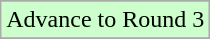<table class="wikitable">
<tr>
</tr>
<tr width=10px bgcolor=ccffcc>
<td>Advance to Round 3</td>
</tr>
<tr>
</tr>
</table>
